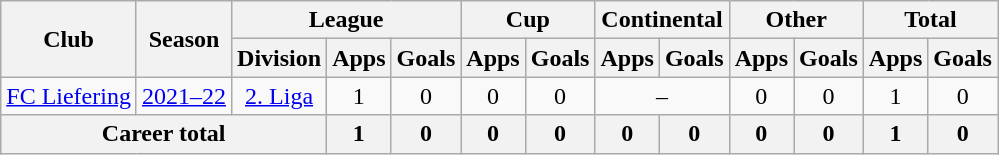<table class="wikitable" style="text-align: center">
<tr>
<th rowspan="2">Club</th>
<th rowspan="2">Season</th>
<th colspan="3">League</th>
<th colspan="2">Cup</th>
<th colspan="2">Continental</th>
<th colspan="2">Other</th>
<th colspan="2">Total</th>
</tr>
<tr>
<th>Division</th>
<th>Apps</th>
<th>Goals</th>
<th>Apps</th>
<th>Goals</th>
<th>Apps</th>
<th>Goals</th>
<th>Apps</th>
<th>Goals</th>
<th>Apps</th>
<th>Goals</th>
</tr>
<tr>
<td><a href='#'>FC Liefering</a></td>
<td><a href='#'>2021–22</a></td>
<td><a href='#'>2. Liga</a></td>
<td>1</td>
<td>0</td>
<td>0</td>
<td>0</td>
<td colspan="2">–</td>
<td>0</td>
<td>0</td>
<td>1</td>
<td>0</td>
</tr>
<tr>
<th colspan=3>Career total</th>
<th>1</th>
<th>0</th>
<th>0</th>
<th>0</th>
<th>0</th>
<th>0</th>
<th>0</th>
<th>0</th>
<th>1</th>
<th>0</th>
</tr>
</table>
